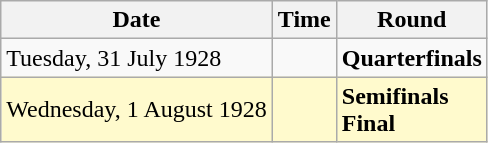<table class="wikitable">
<tr>
<th>Date</th>
<th>Time</th>
<th>Round</th>
</tr>
<tr>
<td>Tuesday, 31 July 1928</td>
<td></td>
<td><strong>Quarterfinals</strong></td>
</tr>
<tr style=background:lemonchiffon>
<td>Wednesday, 1 August 1928</td>
<td></td>
<td><strong>Semifinals</strong><br><strong>Final</strong></td>
</tr>
</table>
